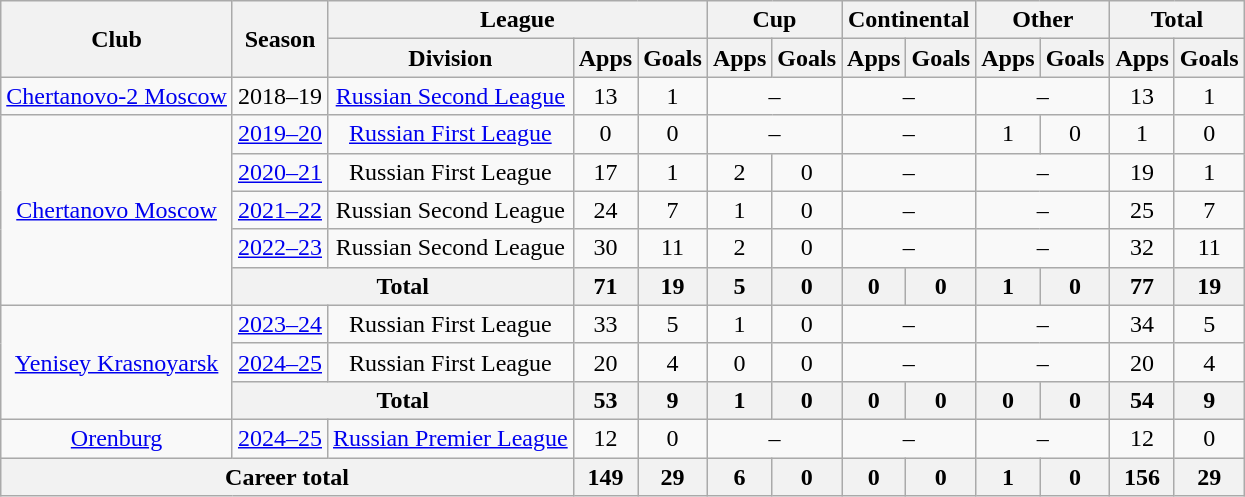<table class="wikitable" style="text-align: center;">
<tr>
<th rowspan=2>Club</th>
<th rowspan=2>Season</th>
<th colspan=3>League</th>
<th colspan=2>Cup</th>
<th colspan=2>Continental</th>
<th colspan=2>Other</th>
<th colspan=2>Total</th>
</tr>
<tr>
<th>Division</th>
<th>Apps</th>
<th>Goals</th>
<th>Apps</th>
<th>Goals</th>
<th>Apps</th>
<th>Goals</th>
<th>Apps</th>
<th>Goals</th>
<th>Apps</th>
<th>Goals</th>
</tr>
<tr>
<td><a href='#'>Chertanovo-2 Moscow</a></td>
<td>2018–19</td>
<td><a href='#'>Russian Second League</a></td>
<td>13</td>
<td>1</td>
<td colspan=2>–</td>
<td colspan=2>–</td>
<td colspan=2>–</td>
<td>13</td>
<td>1</td>
</tr>
<tr>
<td rowspan="5"><a href='#'>Chertanovo Moscow</a></td>
<td><a href='#'>2019–20</a></td>
<td><a href='#'>Russian First League</a></td>
<td>0</td>
<td>0</td>
<td colspan=2>–</td>
<td colspan=2>–</td>
<td>1</td>
<td>0</td>
<td>1</td>
<td>0</td>
</tr>
<tr>
<td><a href='#'>2020–21</a></td>
<td>Russian First League</td>
<td>17</td>
<td>1</td>
<td>2</td>
<td>0</td>
<td colspan=2>–</td>
<td colspan=2>–</td>
<td>19</td>
<td>1</td>
</tr>
<tr>
<td><a href='#'>2021–22</a></td>
<td>Russian Second League</td>
<td>24</td>
<td>7</td>
<td>1</td>
<td>0</td>
<td colspan=2>–</td>
<td colspan=2>–</td>
<td>25</td>
<td>7</td>
</tr>
<tr>
<td><a href='#'>2022–23</a></td>
<td>Russian Second League</td>
<td>30</td>
<td>11</td>
<td>2</td>
<td>0</td>
<td colspan=2>–</td>
<td colspan=2>–</td>
<td>32</td>
<td>11</td>
</tr>
<tr>
<th colspan=2>Total</th>
<th>71</th>
<th>19</th>
<th>5</th>
<th>0</th>
<th>0</th>
<th>0</th>
<th>1</th>
<th>0</th>
<th>77</th>
<th>19</th>
</tr>
<tr>
<td rowspan="3"><a href='#'>Yenisey Krasnoyarsk</a></td>
<td><a href='#'>2023–24</a></td>
<td>Russian First League</td>
<td>33</td>
<td>5</td>
<td>1</td>
<td>0</td>
<td colspan=2>–</td>
<td colspan=2>–</td>
<td>34</td>
<td>5</td>
</tr>
<tr>
<td><a href='#'>2024–25</a></td>
<td>Russian First League</td>
<td>20</td>
<td>4</td>
<td>0</td>
<td>0</td>
<td colspan=2>–</td>
<td colspan=2>–</td>
<td>20</td>
<td>4</td>
</tr>
<tr>
<th colspan=2>Total</th>
<th>53</th>
<th>9</th>
<th>1</th>
<th>0</th>
<th>0</th>
<th>0</th>
<th>0</th>
<th>0</th>
<th>54</th>
<th>9</th>
</tr>
<tr>
<td><a href='#'>Orenburg</a></td>
<td><a href='#'>2024–25</a></td>
<td><a href='#'>Russian Premier League</a></td>
<td>12</td>
<td>0</td>
<td colspan=2>–</td>
<td colspan=2>–</td>
<td colspan=2>–</td>
<td>12</td>
<td>0</td>
</tr>
<tr>
<th colspan=3>Career total</th>
<th>149</th>
<th>29</th>
<th>6</th>
<th>0</th>
<th>0</th>
<th>0</th>
<th>1</th>
<th>0</th>
<th>156</th>
<th>29</th>
</tr>
</table>
